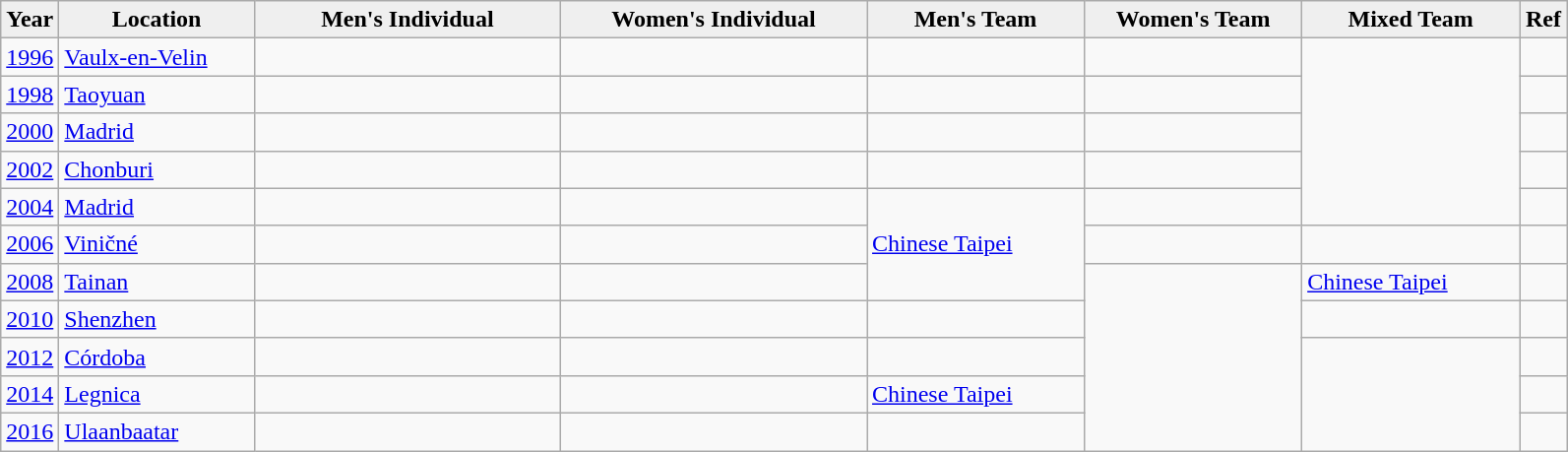<table class="wikitable">
<tr>
<th scope="col" ! width="25" style="background: #efefef;">Year</th>
<th scope="col" ! width="125" style="background: #efefef;">Location</th>
<th scope="col" ! width="200" style="background: #efefef;">Men's Individual</th>
<th scope="col" ! width="200" style="background: #efefef;">Women's Individual</th>
<th scope="col" ! width="140" style="background: #efefef;">Men's Team</th>
<th scope="col" ! width="140" style="background: #efefef;">Women's Team</th>
<th scope="col" ! width="140" style="background: #efefef;">Mixed Team</th>
<th scope="col" ! width="25" style="background: #efefef;">Ref</th>
</tr>
<tr>
<td><a href='#'>1996</a></td>
<td> <a href='#'>Vaulx-en-Velin</a></td>
<td></td>
<td></td>
<td></td>
<td></td>
<td rowspan=5></td>
<td></td>
</tr>
<tr>
<td><a href='#'>1998</a></td>
<td> <a href='#'>Taoyuan</a></td>
<td></td>
<td></td>
<td></td>
<td></td>
<td></td>
</tr>
<tr>
<td><a href='#'>2000</a></td>
<td> <a href='#'>Madrid</a></td>
<td></td>
<td></td>
<td></td>
<td></td>
<td></td>
</tr>
<tr>
<td><a href='#'>2002</a></td>
<td> <a href='#'>Chonburi</a></td>
<td></td>
<td></td>
<td></td>
<td></td>
<td></td>
</tr>
<tr>
<td><a href='#'>2004</a></td>
<td> <a href='#'>Madrid</a></td>
<td></td>
<td></td>
<td rowspan=3> <a href='#'>Chinese Taipei</a></td>
<td></td>
<td></td>
</tr>
<tr>
<td><a href='#'>2006</a></td>
<td> <a href='#'>Viničné</a></td>
<td></td>
<td></td>
<td></td>
<td></td>
<td></td>
</tr>
<tr>
<td><a href='#'>2008</a></td>
<td> <a href='#'>Tainan</a></td>
<td></td>
<td></td>
<td rowspan="5"></td>
<td> <a href='#'>Chinese Taipei</a></td>
<td></td>
</tr>
<tr>
<td><a href='#'>2010</a></td>
<td> <a href='#'>Shenzhen</a></td>
<td></td>
<td></td>
<td></td>
<td></td>
<td></td>
</tr>
<tr>
<td><a href='#'>2012</a></td>
<td> <a href='#'>Córdoba</a></td>
<td></td>
<td></td>
<td></td>
<td rowspan="3"></td>
<td></td>
</tr>
<tr>
<td><a href='#'>2014</a></td>
<td> <a href='#'>Legnica</a></td>
<td></td>
<td></td>
<td> <a href='#'>Chinese Taipei</a></td>
<td></td>
</tr>
<tr>
<td><a href='#'>2016</a></td>
<td> <a href='#'>Ulaanbaatar</a></td>
<td></td>
<td></td>
<td></td>
<td></td>
</tr>
</table>
